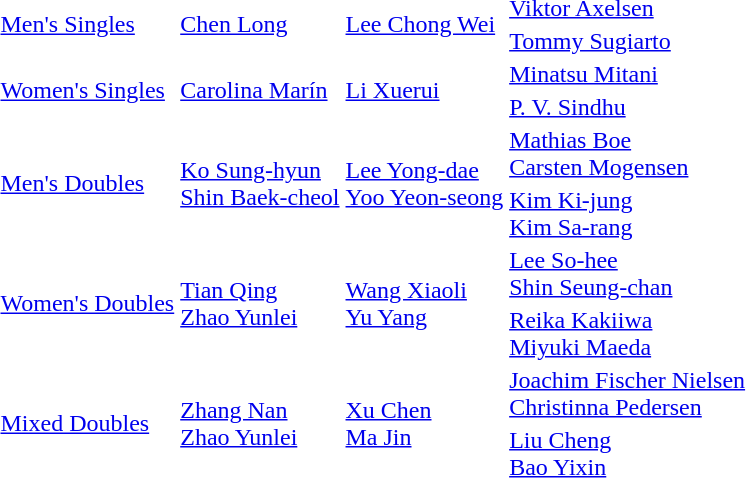<table>
<tr>
<td rowspan=2><a href='#'>Men's Singles</a></td>
<td rowspan=2> <a href='#'>Chen Long</a></td>
<td rowspan=2> <a href='#'>Lee Chong Wei</a></td>
<td> <a href='#'>Viktor Axelsen</a></td>
</tr>
<tr>
<td> <a href='#'>Tommy Sugiarto</a></td>
</tr>
<tr>
<td rowspan=2><a href='#'>Women's Singles</a></td>
<td rowspan=2> <a href='#'>Carolina Marín</a></td>
<td rowspan=2> <a href='#'>Li Xuerui</a></td>
<td> <a href='#'>Minatsu Mitani</a></td>
</tr>
<tr>
<td> <a href='#'>P. V. Sindhu</a></td>
</tr>
<tr>
<td rowspan=2><a href='#'>Men's Doubles</a></td>
<td rowspan=2> <a href='#'>Ko Sung-hyun</a><br> <a href='#'>Shin Baek-cheol</a></td>
<td rowspan=2> <a href='#'>Lee Yong-dae</a><br> <a href='#'>Yoo Yeon-seong</a></td>
<td> <a href='#'>Mathias Boe</a><br> <a href='#'>Carsten Mogensen</a></td>
</tr>
<tr>
<td> <a href='#'>Kim Ki-jung</a><br> <a href='#'>Kim Sa-rang</a></td>
</tr>
<tr>
<td rowspan=2><a href='#'>Women's Doubles</a></td>
<td rowspan=2> <a href='#'>Tian Qing</a><br> <a href='#'>Zhao Yunlei</a></td>
<td rowspan=2> <a href='#'>Wang Xiaoli</a><br> <a href='#'>Yu Yang</a></td>
<td> <a href='#'>Lee So-hee</a><br> <a href='#'>Shin Seung-chan</a></td>
</tr>
<tr>
<td> <a href='#'>Reika Kakiiwa</a><br> <a href='#'>Miyuki Maeda</a></td>
</tr>
<tr>
<td rowspan=2><a href='#'>Mixed Doubles</a></td>
<td rowspan=2> <a href='#'>Zhang Nan</a><br> <a href='#'>Zhao Yunlei</a></td>
<td rowspan=2> <a href='#'>Xu Chen</a><br> <a href='#'>Ma Jin</a></td>
<td> <a href='#'>Joachim Fischer Nielsen</a><br> <a href='#'>Christinna Pedersen</a></td>
</tr>
<tr>
<td> <a href='#'>Liu Cheng</a><br> <a href='#'>Bao Yixin</a></td>
</tr>
</table>
